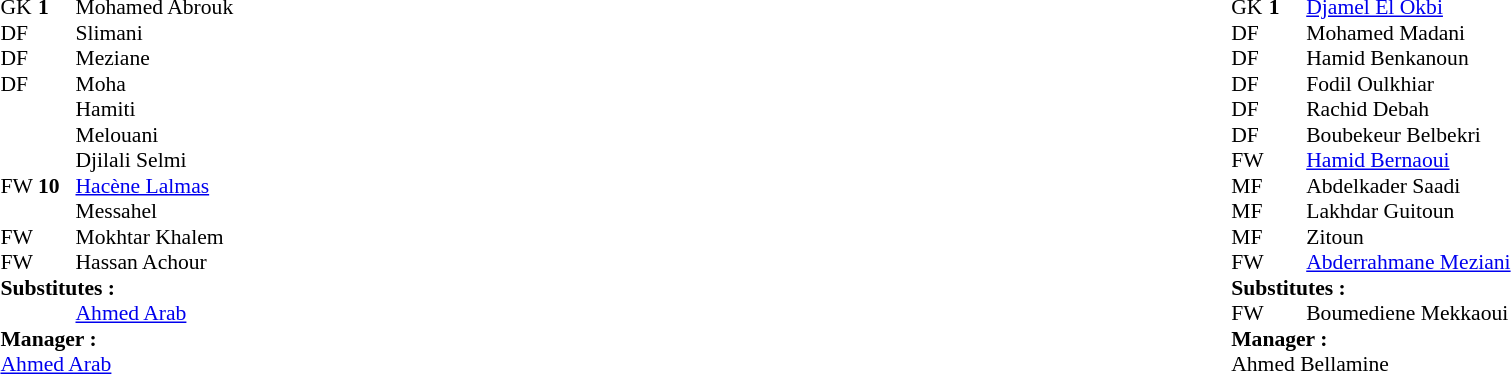<table width="100%">
<tr>
<td valign="top" width="50%"><br><table style="font-size: 90%" cellspacing="0" cellpadding="0">
<tr>
<td colspan="4"></td>
</tr>
<tr>
<th width="25"></th>
<th width="25"></th>
<th width="200"></th>
<th></th>
</tr>
<tr>
<td>GK</td>
<td><strong>1</strong></td>
<td> Mohamed Abrouk</td>
</tr>
<tr>
<td>DF</td>
<td><strong> </strong></td>
<td> Slimani</td>
</tr>
<tr>
<td>DF</td>
<td><strong> </strong></td>
<td> Meziane</td>
<td></td>
<td></td>
</tr>
<tr>
<td>DF</td>
<td><strong> </strong></td>
<td> Moha</td>
</tr>
<tr>
<td></td>
<td><strong> </strong></td>
<td> Hamiti</td>
</tr>
<tr>
<td></td>
<td><strong> </strong></td>
<td> Melouani</td>
</tr>
<tr>
<td></td>
<td><strong> </strong></td>
<td> Djilali Selmi</td>
</tr>
<tr>
<td>FW</td>
<td><strong>10</strong></td>
<td> <a href='#'>Hacène Lalmas</a></td>
</tr>
<tr>
<td></td>
<td><strong> </strong></td>
<td> Messahel</td>
</tr>
<tr>
<td>FW</td>
<td><strong> </strong></td>
<td> Mokhtar Khalem</td>
</tr>
<tr>
<td>FW</td>
<td><strong> </strong></td>
<td> Hassan Achour</td>
</tr>
<tr>
<td colspan=3><strong>Substitutes : </strong></td>
</tr>
<tr>
<td></td>
<td><strong> </strong></td>
<td> <a href='#'>Ahmed Arab</a></td>
<td></td>
<td></td>
</tr>
<tr>
<td colspan=3><strong>Manager :</strong></td>
</tr>
<tr>
<td colspan=4> <a href='#'>Ahmed Arab</a></td>
</tr>
</table>
</td>
<td valign="top"></td>
<td valign="top" width="50%"><br><table style="font-size: 90%" cellspacing="0" cellpadding="0" align="center">
<tr>
<td colspan="4"></td>
</tr>
<tr>
<th width="25"></th>
<th width="25"></th>
<th width="200"></th>
<th></th>
</tr>
<tr>
<td>GK</td>
<td><strong>1</strong></td>
<td> <a href='#'>Djamel El Okbi</a></td>
</tr>
<tr>
<td>DF</td>
<td><strong> </strong></td>
<td> Mohamed Madani</td>
<td></td>
<td></td>
</tr>
<tr>
<td>DF</td>
<td><strong> </strong></td>
<td> Hamid Benkanoun</td>
</tr>
<tr>
<td>DF</td>
<td><strong> </strong></td>
<td> Fodil Oulkhiar</td>
</tr>
<tr>
<td>DF</td>
<td><strong> </strong></td>
<td> Rachid Debah</td>
</tr>
<tr>
<td>DF</td>
<td><strong> </strong></td>
<td> Boubekeur Belbekri</td>
</tr>
<tr>
<td>FW</td>
<td><strong> </strong></td>
<td> <a href='#'>Hamid Bernaoui</a></td>
</tr>
<tr>
<td>MF</td>
<td><strong> </strong></td>
<td> Abdelkader Saadi</td>
</tr>
<tr>
<td>MF</td>
<td><strong> </strong></td>
<td> Lakhdar Guitoun</td>
</tr>
<tr>
<td>MF</td>
<td><strong> </strong></td>
<td> Zitoun</td>
</tr>
<tr>
<td>FW</td>
<td><strong> </strong></td>
<td> <a href='#'>Abderrahmane Meziani</a></td>
</tr>
<tr>
<td colspan=3><strong>Substitutes : </strong></td>
</tr>
<tr>
<td>FW</td>
<td><strong> </strong></td>
<td> Boumediene Mekkaoui</td>
<td></td>
<td></td>
</tr>
<tr>
<td colspan=3><strong>Manager :</strong></td>
</tr>
<tr>
<td colspan=4> Ahmed Bellamine</td>
</tr>
</table>
</td>
</tr>
</table>
